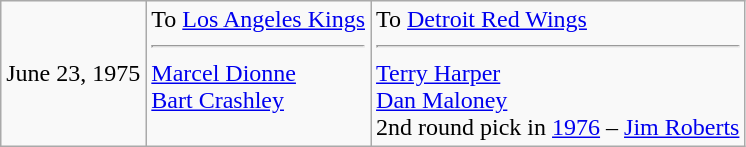<table class="wikitable">
<tr>
<td>June 23, 1975</td>
<td valign="top">To <a href='#'>Los Angeles Kings</a><hr><a href='#'>Marcel Dionne</a> <br> <a href='#'>Bart Crashley</a></td>
<td valign="top">To <a href='#'>Detroit Red Wings</a><hr><a href='#'>Terry Harper</a> <br> <a href='#'>Dan Maloney</a> <br> 2nd round pick in <a href='#'>1976</a> – <a href='#'>Jim Roberts</a></td>
</tr>
</table>
